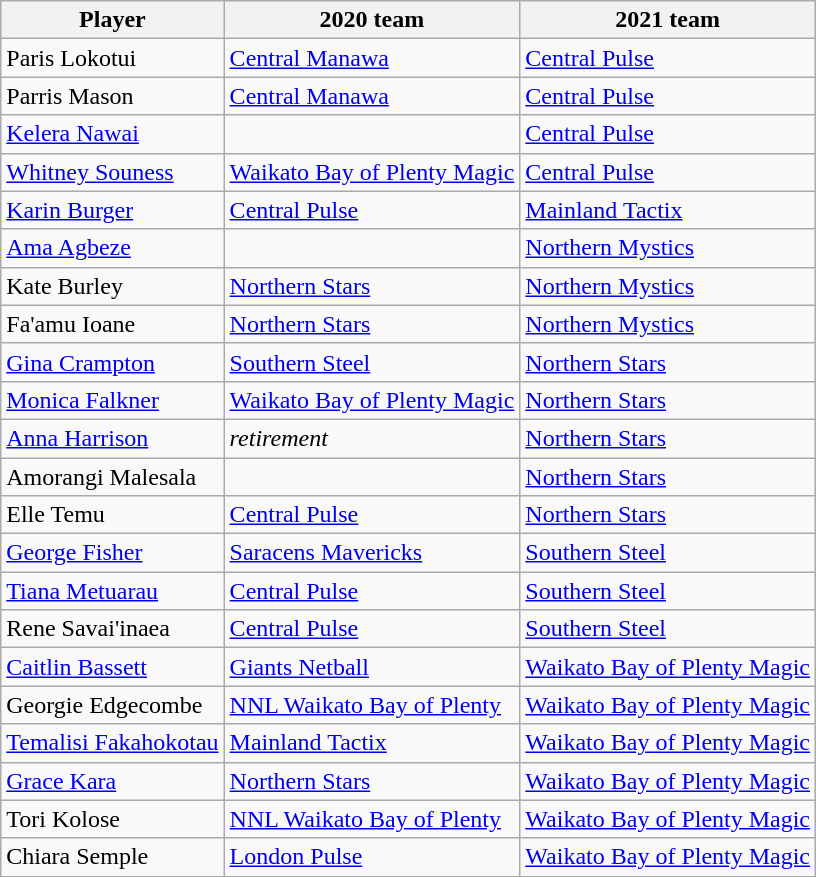<table class="wikitable collapsible">
<tr>
<th>Player</th>
<th>2020 team</th>
<th>2021 team</th>
</tr>
<tr>
<td>Paris Lokotui</td>
<td><a href='#'>Central Manawa</a></td>
<td><a href='#'>Central Pulse</a></td>
</tr>
<tr>
<td>Parris Mason</td>
<td><a href='#'>Central Manawa</a></td>
<td><a href='#'>Central Pulse</a></td>
</tr>
<tr>
<td><a href='#'>Kelera Nawai</a></td>
<td></td>
<td><a href='#'>Central Pulse</a></td>
</tr>
<tr>
<td><a href='#'>Whitney Souness</a></td>
<td><a href='#'>Waikato Bay of Plenty Magic</a></td>
<td><a href='#'>Central Pulse</a></td>
</tr>
<tr>
<td><a href='#'>Karin Burger</a></td>
<td><a href='#'>Central Pulse</a></td>
<td><a href='#'>Mainland Tactix</a></td>
</tr>
<tr>
<td><a href='#'>Ama Agbeze</a></td>
<td></td>
<td><a href='#'>Northern Mystics</a></td>
</tr>
<tr>
<td>Kate Burley</td>
<td><a href='#'>Northern Stars</a></td>
<td><a href='#'>Northern Mystics</a></td>
</tr>
<tr>
<td>Fa'amu Ioane</td>
<td><a href='#'>Northern Stars</a></td>
<td><a href='#'>Northern Mystics</a></td>
</tr>
<tr>
<td><a href='#'>Gina Crampton</a></td>
<td><a href='#'>Southern Steel</a></td>
<td><a href='#'>Northern Stars</a></td>
</tr>
<tr>
<td><a href='#'>Monica Falkner</a></td>
<td><a href='#'>Waikato Bay of Plenty Magic</a></td>
<td><a href='#'>Northern Stars</a></td>
</tr>
<tr>
<td><a href='#'>Anna Harrison</a></td>
<td><em>retirement</em></td>
<td><a href='#'>Northern Stars</a></td>
</tr>
<tr>
<td>Amorangi Malesala</td>
<td></td>
<td><a href='#'>Northern Stars</a></td>
</tr>
<tr>
<td>Elle Temu</td>
<td><a href='#'>Central Pulse</a></td>
<td><a href='#'>Northern Stars</a></td>
</tr>
<tr>
<td><a href='#'>George Fisher</a></td>
<td><a href='#'>Saracens Mavericks</a></td>
<td><a href='#'>Southern Steel</a></td>
</tr>
<tr>
<td><a href='#'>Tiana Metuarau</a></td>
<td><a href='#'>Central Pulse</a></td>
<td><a href='#'>Southern Steel</a></td>
</tr>
<tr>
<td>Rene Savai'inaea</td>
<td><a href='#'>Central Pulse</a></td>
<td><a href='#'>Southern Steel</a></td>
</tr>
<tr>
<td><a href='#'>Caitlin Bassett</a></td>
<td><a href='#'>Giants Netball</a></td>
<td><a href='#'>Waikato Bay of Plenty Magic</a></td>
</tr>
<tr>
<td>Georgie Edgecombe</td>
<td><a href='#'>NNL Waikato Bay of Plenty</a></td>
<td><a href='#'>Waikato Bay of Plenty Magic</a></td>
</tr>
<tr>
<td><a href='#'>Temalisi Fakahokotau</a></td>
<td><a href='#'>Mainland Tactix</a></td>
<td><a href='#'>Waikato Bay of Plenty Magic</a></td>
</tr>
<tr>
<td><a href='#'>Grace Kara</a></td>
<td><a href='#'>Northern Stars</a></td>
<td><a href='#'>Waikato Bay of Plenty Magic</a></td>
</tr>
<tr>
<td>Tori Kolose</td>
<td><a href='#'>NNL Waikato Bay of Plenty</a></td>
<td><a href='#'>Waikato Bay of Plenty Magic</a></td>
</tr>
<tr>
<td>Chiara Semple</td>
<td><a href='#'>London Pulse</a></td>
<td><a href='#'>Waikato Bay of Plenty Magic</a></td>
</tr>
<tr>
</tr>
</table>
